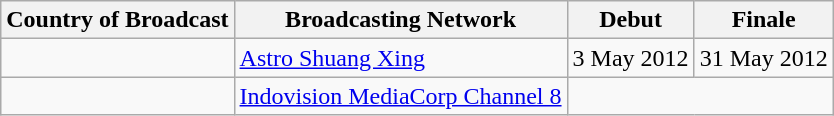<table class="wikitable">
<tr>
<th>Country of Broadcast</th>
<th>Broadcasting Network</th>
<th>Debut</th>
<th>Finale</th>
</tr>
<tr>
<td></td>
<td><a href='#'>Astro Shuang Xing</a></td>
<td>3 May 2012</td>
<td>31 May 2012</td>
</tr>
<tr>
<td></td>
<td><a href='#'>Indovision MediaCorp Channel 8</a></td>
</tr>
</table>
